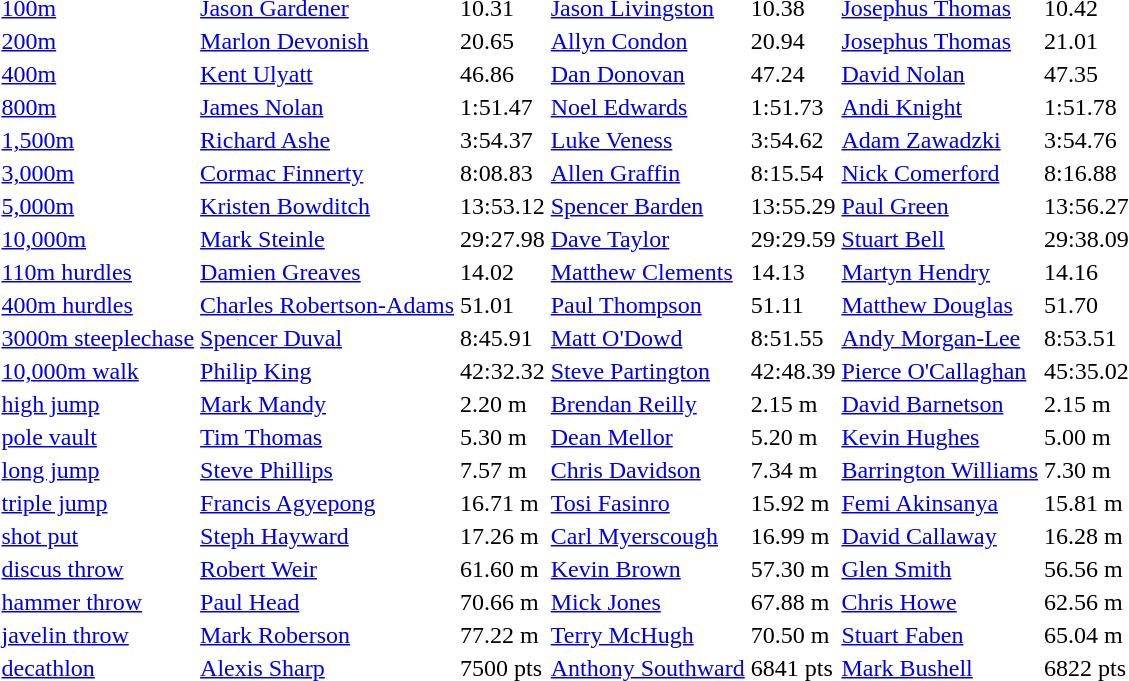<table>
<tr>
<td><a href='#'>100m</a></td>
<td><a href='#'>Jason Gardener</a></td>
<td>10.31</td>
<td><a href='#'>Jason Livingston</a></td>
<td>10.38</td>
<td> <a href='#'>Josephus Thomas</a></td>
<td>10.42</td>
</tr>
<tr>
<td><a href='#'>200m</a></td>
<td><a href='#'>Marlon Devonish</a></td>
<td>20.65</td>
<td><a href='#'>Allyn Condon</a></td>
<td>20.94</td>
<td> <a href='#'>Josephus Thomas</a></td>
<td>21.01</td>
</tr>
<tr>
<td><a href='#'>400m</a></td>
<td><a href='#'>Kent Ulyatt</a></td>
<td>46.86</td>
<td><a href='#'>Dan Donovan</a></td>
<td>47.24</td>
<td><a href='#'>David Nolan</a></td>
<td>47.35</td>
</tr>
<tr>
<td><a href='#'>800m</a></td>
<td> <a href='#'>James Nolan</a></td>
<td>1:51.47</td>
<td><a href='#'>Noel Edwards</a></td>
<td>1:51.73</td>
<td><a href='#'>Andi Knight</a></td>
<td>1:51.78</td>
</tr>
<tr>
<td><a href='#'>1,500m</a></td>
<td><a href='#'>Richard Ashe</a></td>
<td>3:54.37</td>
<td><a href='#'>Luke Veness</a></td>
<td>3:54.62</td>
<td><a href='#'>Adam Zawadzki</a></td>
<td>3:54.76</td>
</tr>
<tr>
<td><a href='#'>3,000m</a></td>
<td> <a href='#'>Cormac Finnerty</a></td>
<td>8:08.83</td>
<td><a href='#'>Allen Graffin</a></td>
<td>8:15.54</td>
<td><a href='#'>Nick Comerford</a></td>
<td>8:16.88</td>
</tr>
<tr>
<td><a href='#'>5,000m</a></td>
<td><a href='#'>Kristen Bowditch</a></td>
<td>13:53.12</td>
<td><a href='#'>Spencer Barden</a></td>
<td>13:55.29</td>
<td><a href='#'>Paul Green</a></td>
<td>13:56.27</td>
</tr>
<tr>
<td><a href='#'>10,000m</a></td>
<td><a href='#'>Mark Steinle</a></td>
<td>29:27.98</td>
<td><a href='#'>Dave Taylor</a></td>
<td>29:29.59</td>
<td> <a href='#'>Stuart Bell</a></td>
<td>29:38.09</td>
</tr>
<tr>
<td><a href='#'>110m hurdles</a></td>
<td><a href='#'>Damien Greaves</a></td>
<td>14.02</td>
<td><a href='#'>Matthew Clements</a></td>
<td>14.13</td>
<td><a href='#'>Martyn Hendry</a></td>
<td>14.16</td>
</tr>
<tr>
<td><a href='#'>400m hurdles</a></td>
<td> <a href='#'>Charles Robertson-Adams</a></td>
<td>51.01</td>
<td><a href='#'>Paul Thompson</a></td>
<td>51.11</td>
<td><a href='#'>Matthew Douglas</a></td>
<td>51.70</td>
</tr>
<tr>
<td><a href='#'>3000m steeplechase</a></td>
<td><a href='#'>Spencer Duval</a></td>
<td>8:45.91</td>
<td><a href='#'>Matt O'Dowd</a></td>
<td>8:51.55</td>
<td><a href='#'>Andy Morgan-Lee</a></td>
<td>8:53.51</td>
</tr>
<tr>
<td><a href='#'>10,000m walk</a></td>
<td><a href='#'>Philip King</a></td>
<td>42:32.32</td>
<td> <a href='#'>Steve Partington</a></td>
<td>42:48.39</td>
<td> <a href='#'>Pierce O'Callaghan</a></td>
<td>45:35.02</td>
</tr>
<tr>
<td><a href='#'>high jump</a></td>
<td> <a href='#'>Mark Mandy</a></td>
<td>2.20 m</td>
<td><a href='#'>Brendan Reilly</a></td>
<td>2.15 m</td>
<td> <a href='#'>David Barnetson</a></td>
<td>2.15 m</td>
</tr>
<tr>
<td><a href='#'>pole vault</a></td>
<td><a href='#'>Tim Thomas</a></td>
<td>5.30 m</td>
<td><a href='#'>Dean Mellor</a></td>
<td>5.20 m</td>
<td><a href='#'>Kevin Hughes</a></td>
<td>5.00 m</td>
</tr>
<tr>
<td><a href='#'>long jump</a></td>
<td><a href='#'>Steve Phillips</a></td>
<td>7.57 m</td>
<td><a href='#'>Chris Davidson</a></td>
<td>7.34 m</td>
<td><a href='#'>Barrington Williams</a></td>
<td>7.30 m</td>
</tr>
<tr>
<td><a href='#'>triple jump</a></td>
<td><a href='#'>Francis Agyepong</a></td>
<td>16.71 m</td>
<td><a href='#'>Tosi Fasinro</a></td>
<td>15.92 m</td>
<td><a href='#'>Femi Akinsanya</a></td>
<td>15.81 m</td>
</tr>
<tr>
<td><a href='#'>shot put</a></td>
<td> <a href='#'>Steph Hayward</a></td>
<td>17.26 m</td>
<td><a href='#'>Carl Myerscough</a></td>
<td>16.99 m</td>
<td><a href='#'>David Callaway</a></td>
<td>16.28 m</td>
</tr>
<tr>
<td><a href='#'>discus throw</a></td>
<td><a href='#'>Robert Weir</a></td>
<td>61.60 m</td>
<td><a href='#'>Kevin Brown</a></td>
<td>57.30 m</td>
<td><a href='#'>Glen Smith</a></td>
<td>56.56 m</td>
</tr>
<tr>
<td><a href='#'>hammer throw</a></td>
<td><a href='#'>Paul Head</a></td>
<td>70.66 m</td>
<td><a href='#'>Mick Jones</a></td>
<td>67.88 m</td>
<td><a href='#'>Chris Howe</a></td>
<td>62.56 m</td>
</tr>
<tr>
<td><a href='#'>javelin throw</a></td>
<td><a href='#'>Mark Roberson</a></td>
<td>77.22 m</td>
<td> <a href='#'>Terry McHugh</a></td>
<td>70.50 m</td>
<td><a href='#'>Stuart Faben</a></td>
<td>65.04 m</td>
</tr>
<tr>
<td><a href='#'>decathlon</a></td>
<td> <a href='#'>Alexis Sharp</a></td>
<td>7500 pts</td>
<td><a href='#'>Anthony Southward</a></td>
<td>6841 pts</td>
<td><a href='#'>Mark Bushell</a></td>
<td>6822 pts</td>
</tr>
</table>
